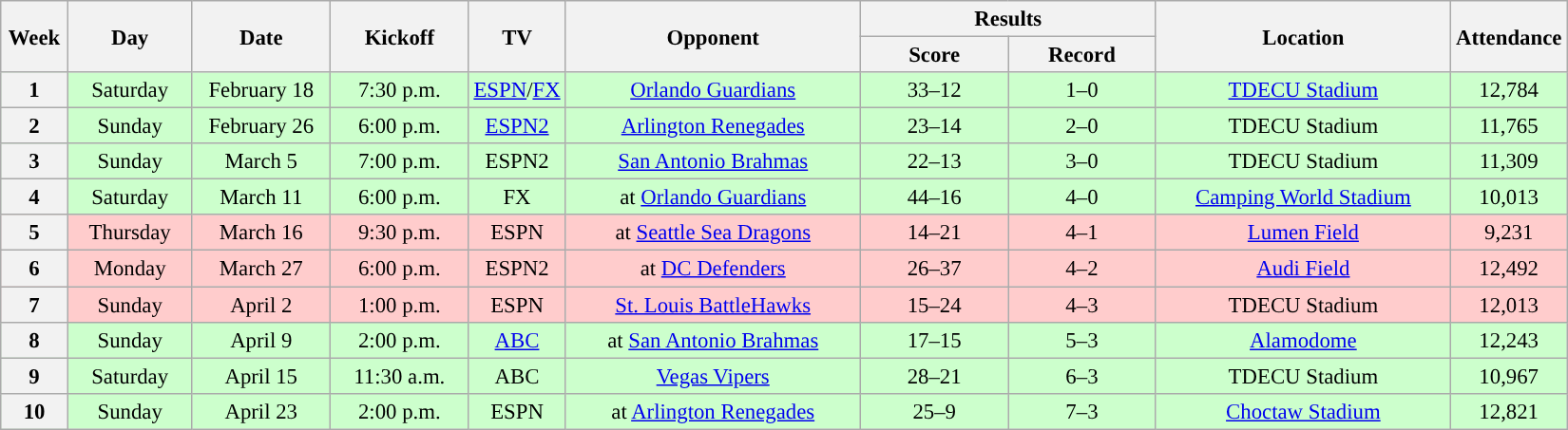<table class="wikitable" style="text-align:center; font-size: 95%;">
<tr>
<th rowspan="2" width="40">Week</th>
<th rowspan="2" width="80">Day</th>
<th rowspan="2" width="90">Date</th>
<th rowspan="2" width="90">Kickoff</th>
<th rowspan="2" width="60">TV</th>
<th rowspan="2" width="200">Opponent</th>
<th colspan="2" width="200">Results</th>
<th rowspan="2" width="200">Location</th>
<th rowspan="2">Attendance</th>
</tr>
<tr>
<th width="60">Score</th>
<th width="60">Record</th>
</tr>
<tr bgcolor=#ccffcc>
<th>1</th>
<td>Saturday</td>
<td>February 18</td>
<td>7:30 p.m.</td>
<td><a href='#'>ESPN</a>/<a href='#'>FX</a></td>
<td><a href='#'>Orlando Guardians</a></td>
<td>33–12</td>
<td>1–0</td>
<td><a href='#'>TDECU Stadium</a></td>
<td>12,784</td>
</tr>
<tr bgcolor=#ccffcc>
<th>2</th>
<td>Sunday</td>
<td>February 26</td>
<td>6:00 p.m.</td>
<td><a href='#'>ESPN2</a></td>
<td><a href='#'>Arlington Renegades</a></td>
<td>23–14</td>
<td>2–0</td>
<td>TDECU Stadium</td>
<td>11,765</td>
</tr>
<tr bgcolor=#ccffcc>
<th>3</th>
<td>Sunday</td>
<td>March 5</td>
<td>7:00 p.m.</td>
<td>ESPN2</td>
<td><a href='#'>San Antonio Brahmas</a></td>
<td>22–13</td>
<td>3–0</td>
<td>TDECU Stadium</td>
<td>11,309</td>
</tr>
<tr bgcolor=#ccffcc>
<th>4</th>
<td>Saturday</td>
<td>March 11</td>
<td>6:00 p.m.</td>
<td>FX</td>
<td>at <a href='#'>Orlando Guardians</a></td>
<td>44–16</td>
<td>4–0</td>
<td><a href='#'>Camping World Stadium</a></td>
<td>10,013</td>
</tr>
<tr bgcolor=#ffcccc>
<th>5</th>
<td>Thursday</td>
<td>March 16</td>
<td>9:30 p.m.</td>
<td>ESPN</td>
<td>at <a href='#'>Seattle Sea Dragons</a></td>
<td>14–21</td>
<td>4–1</td>
<td><a href='#'>Lumen Field</a></td>
<td>9,231</td>
</tr>
<tr bgcolor=#ffcccc>
<th>6</th>
<td>Monday</td>
<td>March 27</td>
<td>6:00 p.m.</td>
<td>ESPN2</td>
<td>at <a href='#'>DC Defenders</a></td>
<td>26–37</td>
<td>4–2</td>
<td><a href='#'>Audi Field</a></td>
<td>12,492</td>
</tr>
<tr bgcolor=#ffcccc>
<th>7</th>
<td>Sunday</td>
<td>April 2</td>
<td>1:00 p.m.</td>
<td>ESPN</td>
<td><a href='#'>St. Louis BattleHawks</a></td>
<td>15–24</td>
<td>4–3</td>
<td>TDECU Stadium</td>
<td>12,013</td>
</tr>
<tr bgcolor=#ccffcc>
<th>8</th>
<td>Sunday</td>
<td>April 9</td>
<td>2:00 p.m.</td>
<td><a href='#'>ABC</a></td>
<td>at <a href='#'>San Antonio Brahmas</a></td>
<td>17–15 </td>
<td>5–3</td>
<td><a href='#'>Alamodome</a></td>
<td>12,243</td>
</tr>
<tr bgcolor=#ccffcc>
<th>9</th>
<td>Saturday</td>
<td>April 15</td>
<td>11:30 a.m.</td>
<td>ABC</td>
<td><a href='#'>Vegas Vipers</a></td>
<td>28–21</td>
<td>6–3</td>
<td>TDECU Stadium</td>
<td>10,967</td>
</tr>
<tr bgcolor=#ccffcc>
<th>10</th>
<td>Sunday</td>
<td>April 23</td>
<td>2:00 p.m.</td>
<td>ESPN</td>
<td>at <a href='#'>Arlington Renegades</a></td>
<td>25–9</td>
<td>7–3</td>
<td><a href='#'>Choctaw Stadium</a></td>
<td>12,821</td>
</tr>
</table>
